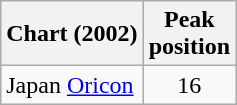<table class="wikitable">
<tr>
<th>Chart (2002)</th>
<th>Peak<br>position</th>
</tr>
<tr>
<td>Japan <a href='#'>Oricon</a></td>
<td align="center">16</td>
</tr>
</table>
